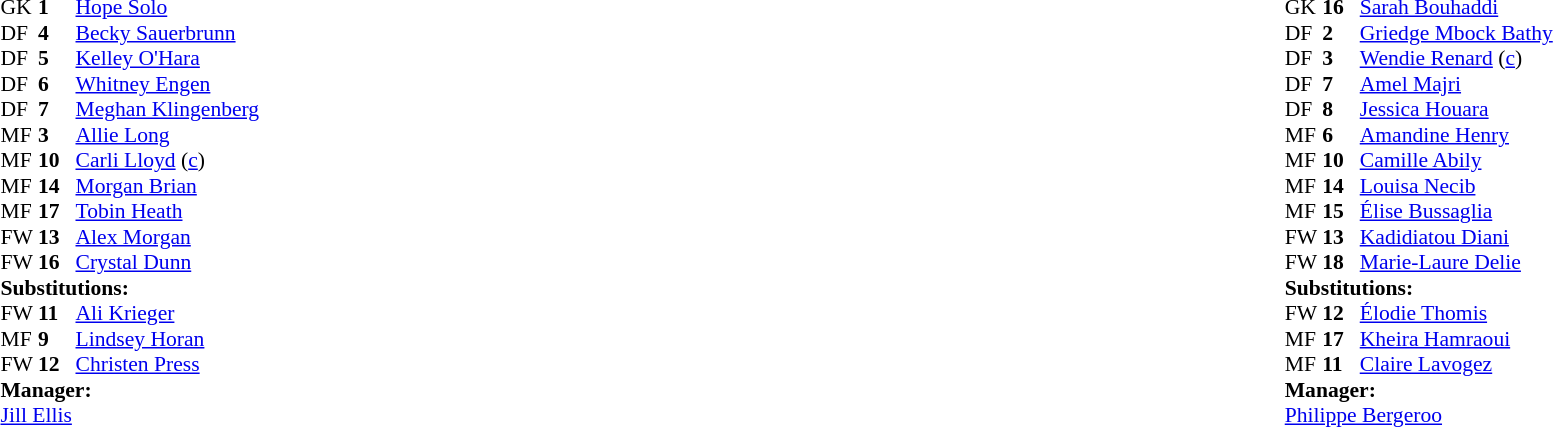<table width="100%">
<tr>
<td valign="top" width="50%"><br><table style="font-size: 90%" cellspacing="0" cellpadding="0">
<tr>
<th width="25"></th>
<th width="25"></th>
</tr>
<tr>
<td>GK</td>
<td><strong>1</strong></td>
<td><a href='#'>Hope Solo</a></td>
</tr>
<tr>
<td>DF</td>
<td><strong>4</strong></td>
<td><a href='#'>Becky Sauerbrunn</a></td>
</tr>
<tr>
<td>DF</td>
<td><strong>5</strong></td>
<td><a href='#'>Kelley O'Hara</a></td>
</tr>
<tr>
<td>DF</td>
<td><strong>6</strong></td>
<td><a href='#'>Whitney Engen</a></td>
</tr>
<tr>
<td>DF</td>
<td><strong>7</strong></td>
<td><a href='#'>Meghan Klingenberg</a></td>
<td></td>
<td></td>
</tr>
<tr>
<td>MF</td>
<td><strong>3</strong></td>
<td><a href='#'>Allie Long</a></td>
</tr>
<tr>
<td>MF</td>
<td><strong>10</strong></td>
<td><a href='#'>Carli Lloyd</a> (<a href='#'>c</a>)</td>
<td></td>
<td></td>
</tr>
<tr>
<td>MF</td>
<td><strong>14</strong></td>
<td><a href='#'>Morgan Brian</a></td>
</tr>
<tr>
<td>MF</td>
<td><strong>17</strong></td>
<td><a href='#'>Tobin Heath</a></td>
</tr>
<tr>
<td>FW</td>
<td><strong>13</strong></td>
<td><a href='#'>Alex Morgan</a></td>
</tr>
<tr>
<td>FW</td>
<td><strong>16</strong></td>
<td><a href='#'>Crystal Dunn</a></td>
<td></td>
<td></td>
</tr>
<tr>
<td colspan=3><strong>Substitutions:</strong></td>
</tr>
<tr>
<td>FW</td>
<td><strong>11</strong></td>
<td><a href='#'>Ali Krieger</a></td>
<td></td>
<td></td>
</tr>
<tr>
<td>MF</td>
<td><strong>9</strong></td>
<td><a href='#'>Lindsey Horan</a></td>
<td></td>
<td></td>
</tr>
<tr>
<td>FW</td>
<td><strong>12</strong></td>
<td><a href='#'>Christen Press</a></td>
<td></td>
<td></td>
</tr>
<tr>
<td colspan=3><strong>Manager:</strong></td>
</tr>
<tr>
<td colspan=3><a href='#'>Jill Ellis</a></td>
</tr>
</table>
</td>
<td valign="top"></td>
<td valign="top" width="50%"><br><table style="font-size: 90%" cellspacing="0" cellpadding="0" align="center">
<tr>
<th width="25"></th>
<th width="25"></th>
</tr>
<tr>
<td>GK</td>
<td><strong>16</strong></td>
<td><a href='#'>Sarah Bouhaddi</a></td>
</tr>
<tr>
<td>DF</td>
<td><strong>2</strong></td>
<td><a href='#'>Griedge Mbock Bathy</a></td>
<td></td>
</tr>
<tr>
<td>DF</td>
<td><strong>3</strong></td>
<td><a href='#'>Wendie Renard</a> (<a href='#'>c</a>)</td>
</tr>
<tr>
<td>DF</td>
<td><strong>7</strong></td>
<td><a href='#'>Amel Majri</a></td>
</tr>
<tr>
<td>DF</td>
<td><strong>8</strong></td>
<td><a href='#'>Jessica Houara</a></td>
</tr>
<tr>
<td>MF</td>
<td><strong>6</strong></td>
<td><a href='#'>Amandine Henry</a></td>
</tr>
<tr>
<td>MF</td>
<td><strong>10</strong></td>
<td><a href='#'>Camille Abily</a></td>
<td></td>
<td></td>
</tr>
<tr>
<td>MF</td>
<td><strong>14</strong></td>
<td><a href='#'>Louisa Necib</a></td>
<td></td>
<td></td>
</tr>
<tr>
<td>MF</td>
<td><strong>15</strong></td>
<td><a href='#'>Élise Bussaglia</a></td>
</tr>
<tr>
<td>FW</td>
<td><strong>13</strong></td>
<td><a href='#'>Kadidiatou Diani</a></td>
</tr>
<tr>
<td>FW</td>
<td><strong>18</strong></td>
<td><a href='#'>Marie-Laure Delie</a></td>
<td></td>
<td></td>
</tr>
<tr>
<td colspan=3><strong>Substitutions:</strong></td>
</tr>
<tr>
<td>FW</td>
<td><strong>12</strong></td>
<td><a href='#'>Élodie Thomis</a></td>
<td></td>
<td></td>
</tr>
<tr>
<td>MF</td>
<td><strong>17</strong></td>
<td><a href='#'>Kheira Hamraoui</a></td>
<td></td>
<td></td>
</tr>
<tr>
<td>MF</td>
<td><strong>11</strong></td>
<td><a href='#'>Claire Lavogez</a></td>
<td></td>
<td></td>
</tr>
<tr>
<td colspan=3><strong>Manager:</strong></td>
</tr>
<tr>
<td colspan=3><a href='#'>Philippe Bergeroo</a></td>
</tr>
</table>
</td>
</tr>
</table>
